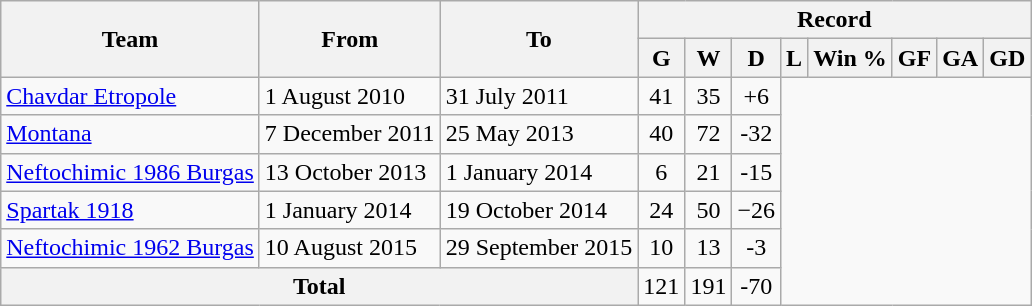<table class="wikitable" style="text-align: center">
<tr>
<th rowspan=2>Team</th>
<th rowspan=2>From</th>
<th rowspan=2>To</th>
<th colspan=8>Record</th>
</tr>
<tr>
<th>G</th>
<th>W</th>
<th>D</th>
<th>L</th>
<th>Win %</th>
<th>GF</th>
<th>GA</th>
<th>GD</th>
</tr>
<tr>
<td align=left><a href='#'>Chavdar Etropole</a></td>
<td align=left>1 August 2010</td>
<td align=left>31 July 2011<br></td>
<td align=centre>41</td>
<td align=centre>35</td>
<td align=centre>+6</td>
</tr>
<tr>
<td align=left><a href='#'>Montana</a></td>
<td align=left>7 December 2011</td>
<td align=left>25 May 2013<br></td>
<td align=centre>40</td>
<td align=centre>72</td>
<td align=centre>-32</td>
</tr>
<tr>
<td align=left><a href='#'>Neftochimic 1986 Burgas</a></td>
<td align=left>13 October 2013</td>
<td align=left>1 January 2014<br></td>
<td align=centre>6</td>
<td align=centre>21</td>
<td align=centre>-15</td>
</tr>
<tr>
<td align=left><a href='#'>Spartak 1918</a></td>
<td align=left>1 January 2014</td>
<td align=left>19 October 2014<br></td>
<td align=centre>24</td>
<td align=centre>50</td>
<td align=centre>−26</td>
</tr>
<tr>
<td align=left><a href='#'>Neftochimic 1962 Burgas</a></td>
<td align=left>10 August 2015</td>
<td align=left>29 September 2015<br></td>
<td align=centre>10</td>
<td align=centre>13</td>
<td align=centre>-3</td>
</tr>
<tr>
<th colspan=3>Total<br></th>
<td align=centre>121</td>
<td align=centre>191</td>
<td align=centre>-70</td>
</tr>
</table>
